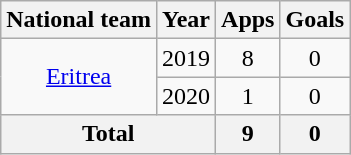<table class="wikitable" style="text-align:center">
<tr>
<th>National team</th>
<th>Year</th>
<th>Apps</th>
<th>Goals</th>
</tr>
<tr>
<td rowspan="2"><a href='#'>Eritrea</a></td>
<td>2019</td>
<td>8</td>
<td>0</td>
</tr>
<tr>
<td>2020</td>
<td>1</td>
<td>0</td>
</tr>
<tr>
<th colspan="2">Total</th>
<th>9</th>
<th>0</th>
</tr>
</table>
